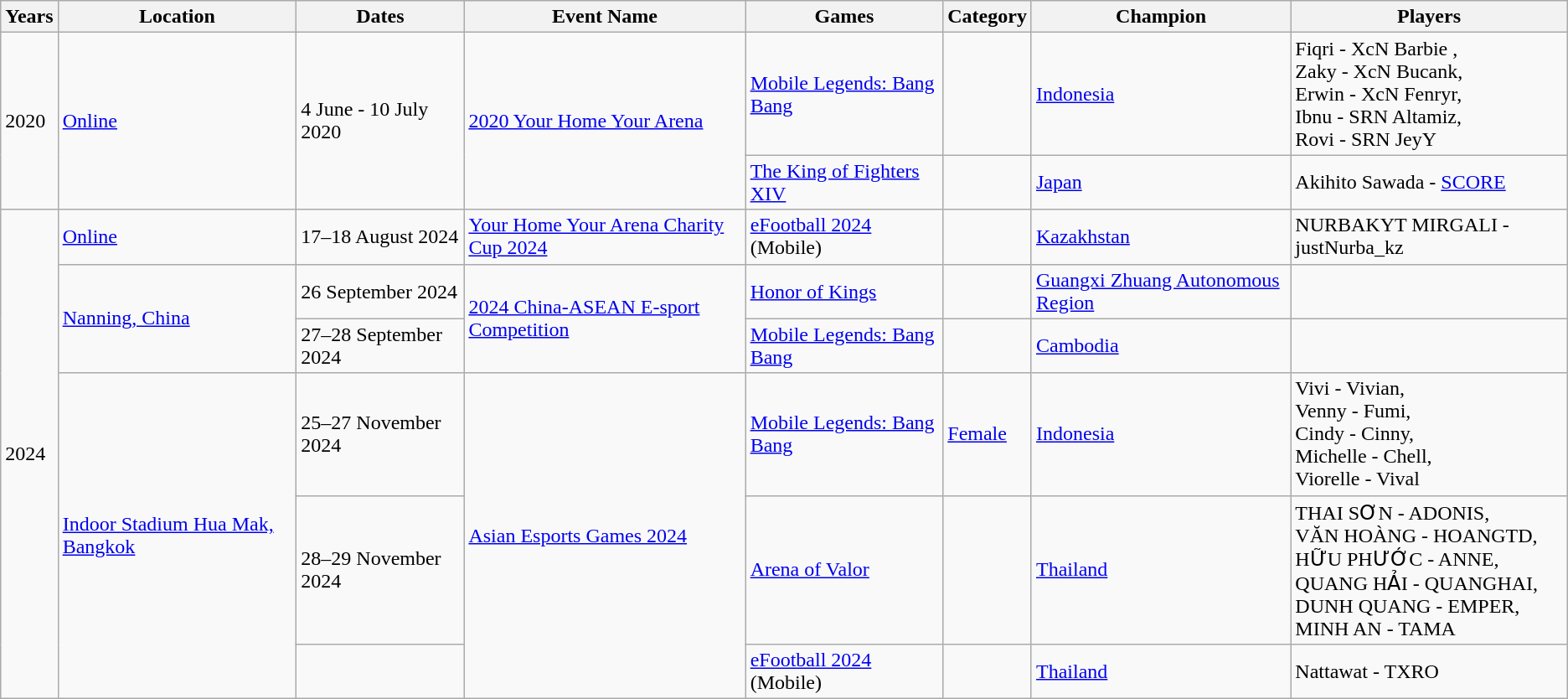<table class="wikitable">
<tr>
<th>Years</th>
<th>Location</th>
<th>Dates</th>
<th>Event Name</th>
<th>Games</th>
<th>Category</th>
<th>Champion</th>
<th>Players</th>
</tr>
<tr>
<td rowspan="2">2020</td>
<td rowspan="2"><a href='#'>Online</a></td>
<td rowspan="2">4 June - 10 July 2020</td>
<td rowspan="2"><a href='#'>2020 Your Home Your Arena</a></td>
<td><a href='#'>Mobile Legends: Bang Bang</a></td>
<td></td>
<td><a href='#'>Indonesia</a></td>
<td>Fiqri - XcN Barbie , <br> Zaky - XcN Bucank, <br> Erwin - XcN Fenryr, <br> Ibnu - SRN Altamiz, <br> Rovi - SRN JeyY</td>
</tr>
<tr>
<td><a href='#'>The King of Fighters XIV</a></td>
<td></td>
<td><a href='#'>Japan</a></td>
<td>Akihito Sawada - <a href='#'>SCORE</a></td>
</tr>
<tr>
<td rowspan="6">2024</td>
<td><a href='#'>Online</a></td>
<td>17–18 August 2024</td>
<td><a href='#'>Your Home Your Arena Charity Cup 2024</a></td>
<td><a href='#'>eFootball 2024</a> (Mobile)</td>
<td></td>
<td><a href='#'>Kazakhstan</a></td>
<td>NURBAKYT MIRGALI - justNurba_kz</td>
</tr>
<tr>
<td rowspan="2"><a href='#'>Nanning, China</a></td>
<td>26 September 2024</td>
<td rowspan="2"><a href='#'>2024 China-ASEAN E-sport Competition</a></td>
<td><a href='#'>Honor of Kings</a></td>
<td></td>
<td><a href='#'>Guangxi Zhuang Autonomous Region</a></td>
<td></td>
</tr>
<tr>
<td>27–28 September 2024</td>
<td><a href='#'>Mobile Legends: Bang Bang</a></td>
<td></td>
<td><a href='#'>Cambodia</a></td>
<td></td>
</tr>
<tr>
<td rowspan="3"><a href='#'>Indoor Stadium Hua Mak, Bangkok</a></td>
<td>25–27 November 2024</td>
<td rowspan="3"><a href='#'>Asian Esports Games 2024</a></td>
<td><a href='#'>Mobile Legends: Bang Bang</a></td>
<td><a href='#'>Female</a></td>
<td><a href='#'>Indonesia</a></td>
<td>Vivi - Vivian, <br> Venny - Fumi, <br> Cindy - Cinny, <br> Michelle - Chell, <br> Viorelle - Vival</td>
</tr>
<tr>
<td>28–29 November 2024</td>
<td><a href='#'>Arena of Valor</a></td>
<td></td>
<td><a href='#'>Thailand</a></td>
<td>THAI SƠN - ADONIS, <br> VĂN HOÀNG - HOANGTD, <br> HỮU PHƯỚC - ANNE, <br> QUANG HẢI - QUANGHAI, <br> DUNH QUANG - EMPER, <br> MINH AN - TAMA</td>
</tr>
<tr>
<td></td>
<td><a href='#'>eFootball 2024</a> (Mobile)</td>
<td></td>
<td><a href='#'>Thailand</a></td>
<td>Nattawat - TXRO</td>
</tr>
</table>
